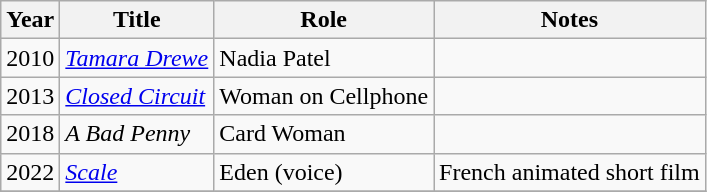<table class="wikitable sortable">
<tr>
<th>Year</th>
<th>Title</th>
<th>Role</th>
<th class="unsortable">Notes</th>
</tr>
<tr>
<td>2010</td>
<td><em><a href='#'>Tamara Drewe</a></em></td>
<td>Nadia Patel</td>
<td></td>
</tr>
<tr>
<td>2013</td>
<td><em><a href='#'>Closed Circuit</a></em></td>
<td>Woman on Cellphone</td>
<td></td>
</tr>
<tr>
<td>2018</td>
<td><em>A Bad Penny</em></td>
<td>Card Woman</td>
<td></td>
</tr>
<tr>
<td>2022</td>
<td><em><a href='#'>Scale</a></em></td>
<td>Eden (voice)</td>
<td>French animated short film</td>
</tr>
<tr>
</tr>
</table>
